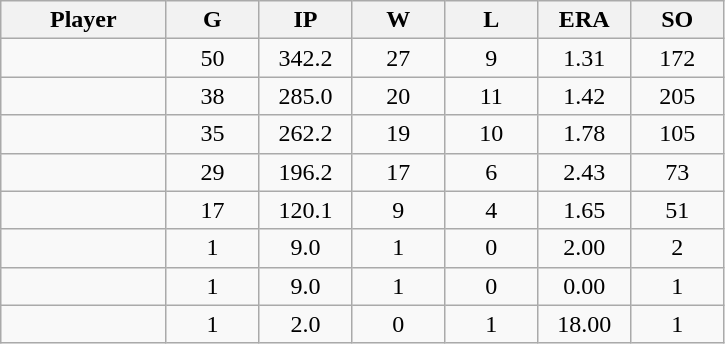<table class="wikitable sortable">
<tr>
<th bgcolor="#DDDDFF" width="16%">Player</th>
<th bgcolor="#DDDDFF" width="9%">G</th>
<th bgcolor="#DDDDFF" width="9%">IP</th>
<th bgcolor="#DDDDFF" width="9%">W</th>
<th bgcolor="#DDDDFF" width="9%">L</th>
<th bgcolor="#DDDDFF" width="9%">ERA</th>
<th bgcolor="#DDDDFF" width="9%">SO</th>
</tr>
<tr align="center">
<td></td>
<td>50</td>
<td>342.2</td>
<td>27</td>
<td>9</td>
<td>1.31</td>
<td>172</td>
</tr>
<tr align="center">
<td></td>
<td>38</td>
<td>285.0</td>
<td>20</td>
<td>11</td>
<td>1.42</td>
<td>205</td>
</tr>
<tr align="center">
<td></td>
<td>35</td>
<td>262.2</td>
<td>19</td>
<td>10</td>
<td>1.78</td>
<td>105</td>
</tr>
<tr align="center">
<td></td>
<td>29</td>
<td>196.2</td>
<td>17</td>
<td>6</td>
<td>2.43</td>
<td>73</td>
</tr>
<tr align="center">
<td></td>
<td>17</td>
<td>120.1</td>
<td>9</td>
<td>4</td>
<td>1.65</td>
<td>51</td>
</tr>
<tr align="center">
<td></td>
<td>1</td>
<td>9.0</td>
<td>1</td>
<td>0</td>
<td>2.00</td>
<td>2</td>
</tr>
<tr align="center">
<td></td>
<td>1</td>
<td>9.0</td>
<td>1</td>
<td>0</td>
<td>0.00</td>
<td>1</td>
</tr>
<tr align="center">
<td></td>
<td>1</td>
<td>2.0</td>
<td>0</td>
<td>1</td>
<td>18.00</td>
<td>1</td>
</tr>
</table>
